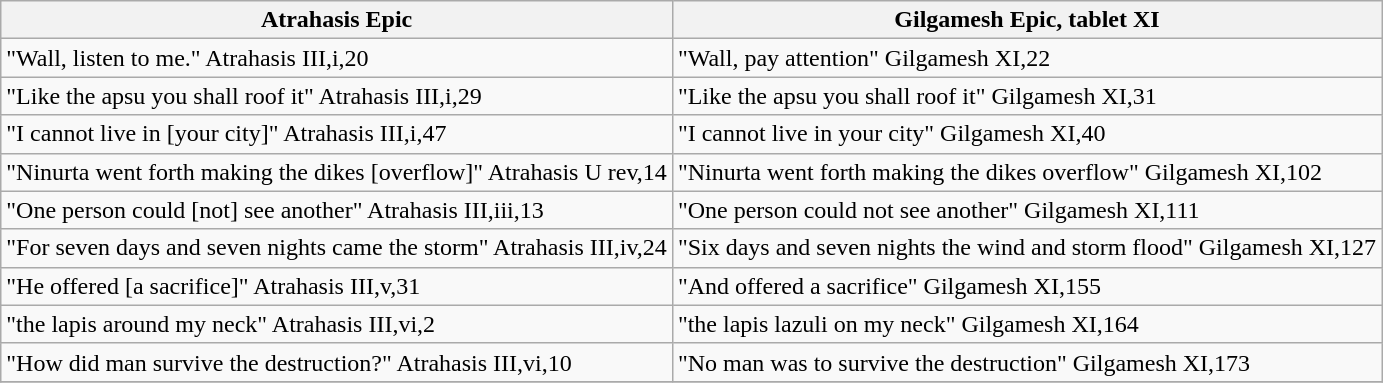<table class="wikitable">
<tr>
<th>Atrahasis Epic</th>
<th>Gilgamesh Epic, tablet XI</th>
</tr>
<tr>
<td>"Wall, listen to me." Atrahasis III,i,20</td>
<td>"Wall, pay attention" Gilgamesh XI,22</td>
</tr>
<tr>
<td>"Like the apsu you shall roof it" Atrahasis III,i,29</td>
<td>"Like the apsu you shall roof it" Gilgamesh XI,31</td>
</tr>
<tr>
<td>"I cannot live in [your city]" Atrahasis III,i,47</td>
<td>"I cannot live in your city" Gilgamesh XI,40</td>
</tr>
<tr>
<td>"Ninurta went forth making the dikes [overflow]" Atrahasis U rev,14</td>
<td>"Ninurta went forth making the dikes overflow" Gilgamesh XI,102</td>
</tr>
<tr>
<td>"One person could [not] see another" Atrahasis III,iii,13</td>
<td>"One person could not see another" Gilgamesh XI,111</td>
</tr>
<tr>
<td>"For seven days and seven nights came the storm" Atrahasis III,iv,24</td>
<td>"Six days and seven nights the wind and storm flood" Gilgamesh XI,127</td>
</tr>
<tr>
<td>"He offered [a sacrifice]" Atrahasis III,v,31</td>
<td>"And offered a sacrifice" Gilgamesh XI,155</td>
</tr>
<tr>
<td>"the lapis around my neck" Atrahasis III,vi,2</td>
<td>"the lapis lazuli on my neck" Gilgamesh XI,164</td>
</tr>
<tr>
<td>"How did man survive the destruction?" Atrahasis III,vi,10</td>
<td>"No man was to survive the destruction" Gilgamesh XI,173</td>
</tr>
<tr>
</tr>
</table>
